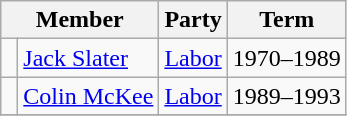<table class="wikitable">
<tr>
<th colspan="2">Member</th>
<th>Party</th>
<th>Term</th>
</tr>
<tr>
<td> </td>
<td><a href='#'>Jack Slater</a></td>
<td><a href='#'>Labor</a></td>
<td>1970–1989</td>
</tr>
<tr>
<td> </td>
<td><a href='#'>Colin McKee</a></td>
<td><a href='#'>Labor</a></td>
<td>1989–1993</td>
</tr>
<tr>
</tr>
</table>
